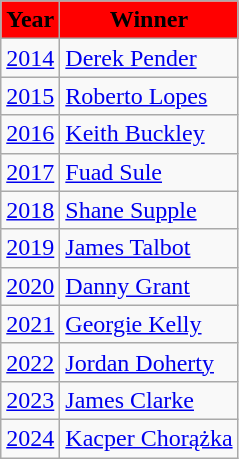<table class="wikitable">
<tr>
<th style="background:red; color:black; text-align:center;">Year</th>
<th style="background:red; color:black; text-align:center;">Winner</th>
</tr>
<tr>
<td><a href='#'>2014</a></td>
<td> <a href='#'>Derek Pender</a></td>
</tr>
<tr>
<td><a href='#'>2015</a></td>
<td> <a href='#'>Roberto Lopes</a></td>
</tr>
<tr>
<td><a href='#'>2016</a></td>
<td> <a href='#'>Keith Buckley</a></td>
</tr>
<tr>
<td><a href='#'>2017</a></td>
<td> <a href='#'>Fuad Sule</a></td>
</tr>
<tr>
<td><a href='#'>2018</a></td>
<td> <a href='#'>Shane Supple</a></td>
</tr>
<tr>
<td><a href='#'>2019</a></td>
<td> <a href='#'>James Talbot</a></td>
</tr>
<tr>
<td><a href='#'>2020</a></td>
<td> <a href='#'>Danny Grant</a></td>
</tr>
<tr>
<td><a href='#'>2021</a></td>
<td> <a href='#'>Georgie Kelly</a></td>
</tr>
<tr>
<td><a href='#'>2022</a></td>
<td> <a href='#'>Jordan Doherty</a></td>
</tr>
<tr>
<td><a href='#'>2023</a></td>
<td> <a href='#'>James Clarke</a></td>
</tr>
<tr>
<td><a href='#'>2024</a></td>
<td> <a href='#'>Kacper Chorążka</a></td>
</tr>
</table>
